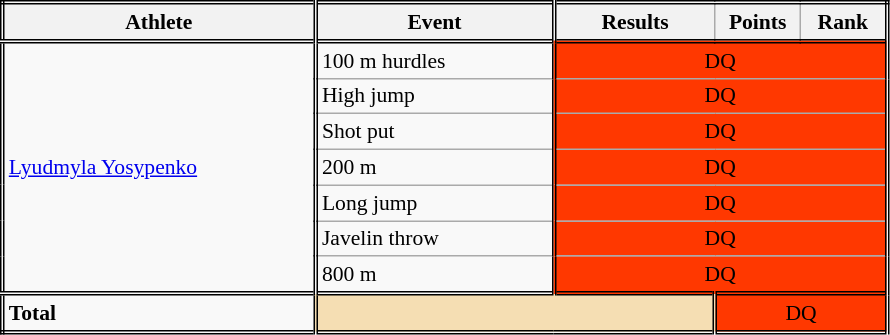<table class=wikitable style="font-size:90%; border: double;">
<tr>
<th style="border-right:double" width=200>Athlete</th>
<th style="border-right:double" width=150>Event</th>
<th width=100>Results</th>
<th width=50>Points</th>
<th width=50>Rank</th>
</tr>
<tr style="border-top: double;">
<td style="border-right:double" rowspan="7"><a href='#'>Lyudmyla Yosypenko</a></td>
<td style="border-right:double">100 m hurdles</td>
<td colspan="3" bgcolor="#FF3800" align=center style="border-right:double">DQ</td>
</tr>
<tr>
<td style="border-right:double">High jump</td>
<td colspan="3" bgcolor="#FF3800" align=center style="border-right:double">DQ</td>
</tr>
<tr>
<td style="border-right:double">Shot put</td>
<td colspan="3" bgcolor="#FF3800" align=center style="border-right:double">DQ</td>
</tr>
<tr>
<td style="border-right:double">200 m</td>
<td colspan="3" bgcolor="#FF3800" align=center style="border-right:double">DQ</td>
</tr>
<tr>
<td style="border-right:double">Long jump</td>
<td colspan="3" bgcolor="#FF3800" align=center style="border-right:double">DQ</td>
</tr>
<tr>
<td style="border-right:double">Javelin throw</td>
<td colspan="3" bgcolor="#FF3800" align=center style="border-right:double">DQ</td>
</tr>
<tr>
<td style="border-right:double">800 m</td>
<td colspan="3" bgcolor="#FF3800" align=center style="border-right:double">DQ</td>
</tr>
<tr style="border-top:double;">
<td style="border-right:double"><strong>Total</strong></td>
<td colspan="2" style="background:wheat; border-right:double;"></td>
<td colspan="3" bgcolor="#FF3800" align=center style="border-right:double">DQ</td>
</tr>
</table>
